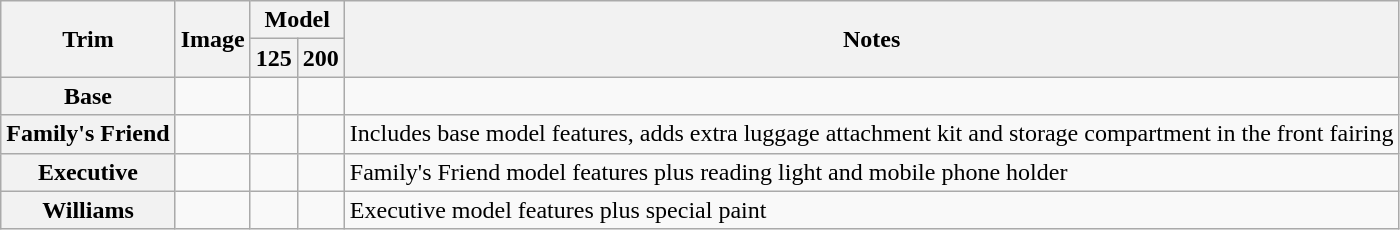<table class="wikitable" style="font-size:100%;text-align:center;">
<tr>
<th rowspan=2>Trim</th>
<th rowspan=2>Image</th>
<th colspan=2>Model</th>
<th rowspan=2>Notes</th>
</tr>
<tr>
<th>125</th>
<th>200</th>
</tr>
<tr>
<th>Base</th>
<td></td>
<td></td>
<td></td>
<td style="text-align:left;"></td>
</tr>
<tr>
<th>Family's Friend</th>
<td></td>
<td></td>
<td></td>
<td style="text-align:left;">Includes base model features, adds extra luggage attachment kit and storage compartment in the front fairing</td>
</tr>
<tr>
<th>Executive</th>
<td></td>
<td></td>
<td></td>
<td style="text-align:left;">Family's Friend model features plus reading light and mobile phone holder</td>
</tr>
<tr>
<th>Williams</th>
<td></td>
<td></td>
<td></td>
<td style="text-align:left;">Executive model features plus special paint</td>
</tr>
</table>
